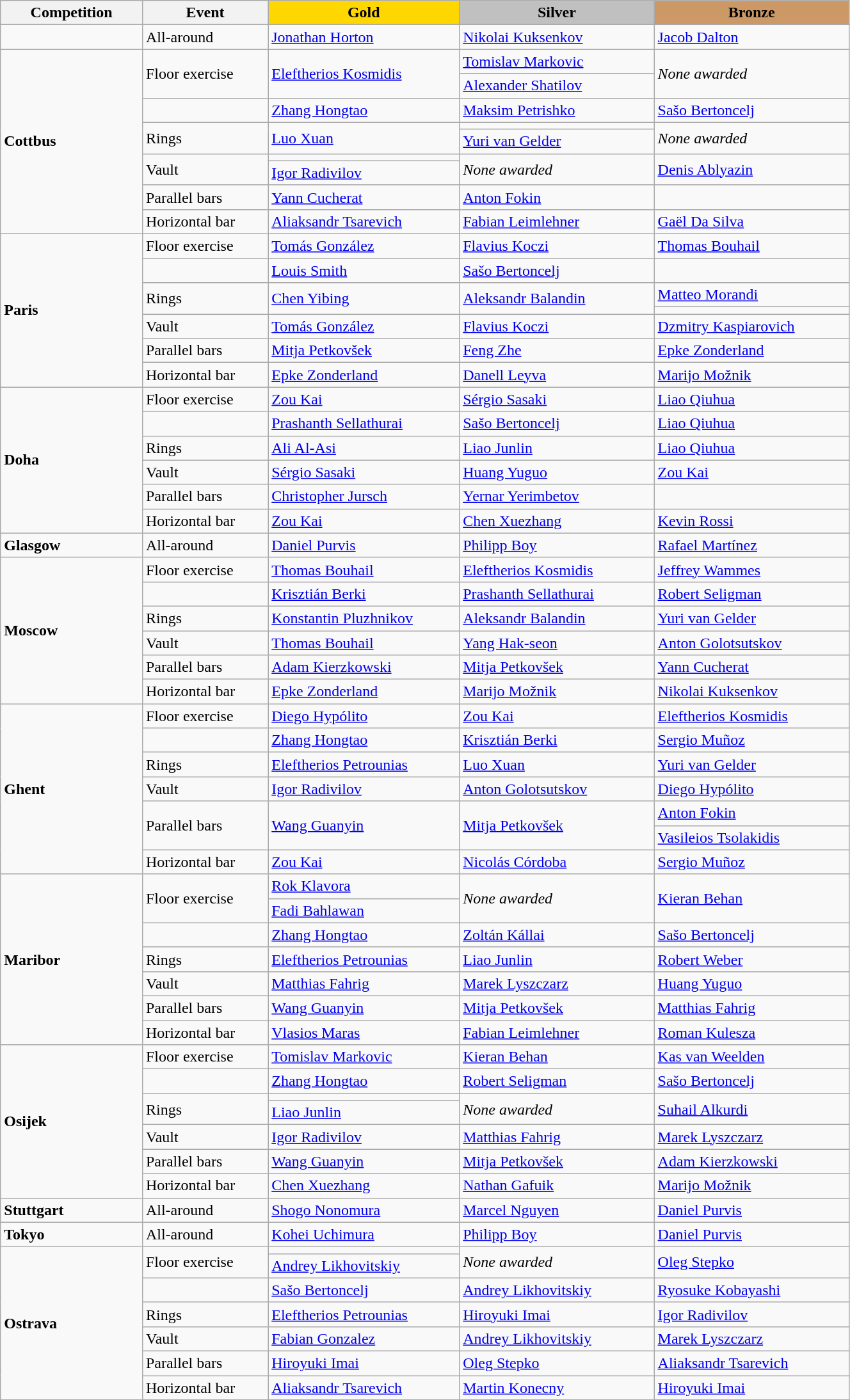<table class="wikitable" style="width:70%;">
<tr>
<th style="text-align:center; width:5%;">Competition</th>
<th style="text-align:center; width:5%;">Event</th>
<td style="text-align:center; width:10%; background:gold;"><strong>Gold</strong></td>
<td style="text-align:center; width:10%; background:silver;"><strong>Silver</strong></td>
<td style="text-align:center; width:10%; background:#c96;"><strong>Bronze</strong></td>
</tr>
<tr>
<td></td>
<td>All-around</td>
<td> <a href='#'>Jonathan Horton</a></td>
<td> <a href='#'>Nikolai Kuksenkov</a></td>
<td> <a href='#'>Jacob Dalton</a></td>
</tr>
<tr>
<td rowspan="9"><strong>Cottbus</strong> </td>
<td rowspan=2>Floor exercise</td>
<td rowspan=2> <a href='#'>Eleftherios Kosmidis</a></td>
<td> <a href='#'>Tomislav Markovic</a></td>
<td rowspan=2><em>None awarded</em></td>
</tr>
<tr>
<td> <a href='#'>Alexander Shatilov</a></td>
</tr>
<tr>
<td></td>
<td> <a href='#'>Zhang Hongtao</a></td>
<td> <a href='#'>Maksim Petrishko</a></td>
<td> <a href='#'>Sašo Bertoncelj</a></td>
</tr>
<tr>
<td rowspan=2>Rings</td>
<td rowspan=2> <a href='#'>Luo Xuan</a></td>
<td></td>
<td rowspan=2><em>None awarded</em></td>
</tr>
<tr>
<td> <a href='#'>Yuri van Gelder</a></td>
</tr>
<tr>
<td rowspan=2>Vault</td>
<td></td>
<td rowspan=2><em>None awarded</em></td>
<td rowspan=2> <a href='#'>Denis Ablyazin</a></td>
</tr>
<tr>
<td> <a href='#'>Igor Radivilov</a></td>
</tr>
<tr>
<td>Parallel bars</td>
<td> <a href='#'>Yann Cucherat</a></td>
<td> <a href='#'>Anton Fokin</a></td>
<td></td>
</tr>
<tr>
<td>Horizontal bar</td>
<td> <a href='#'>Aliaksandr Tsarevich</a></td>
<td> <a href='#'>Fabian Leimlehner</a></td>
<td> <a href='#'>Gaël Da Silva</a></td>
</tr>
<tr>
<td rowspan="7"><strong>Paris</strong> </td>
<td>Floor exercise</td>
<td> <a href='#'>Tomás González</a></td>
<td> <a href='#'>Flavius Koczi</a></td>
<td> <a href='#'>Thomas Bouhail</a></td>
</tr>
<tr>
<td></td>
<td> <a href='#'>Louis Smith</a></td>
<td> <a href='#'>Sašo Bertoncelj</a></td>
<td></td>
</tr>
<tr>
<td rowspan=2>Rings</td>
<td rowspan=2> <a href='#'>Chen Yibing</a></td>
<td rowspan=2> <a href='#'>Aleksandr Balandin</a></td>
<td> <a href='#'>Matteo Morandi</a></td>
</tr>
<tr>
<td></td>
</tr>
<tr>
<td>Vault</td>
<td> <a href='#'>Tomás González</a></td>
<td> <a href='#'>Flavius Koczi</a></td>
<td> <a href='#'>Dzmitry Kaspiarovich</a></td>
</tr>
<tr>
<td>Parallel bars</td>
<td> <a href='#'>Mitja Petkovšek</a></td>
<td> <a href='#'>Feng Zhe</a></td>
<td> <a href='#'>Epke Zonderland</a></td>
</tr>
<tr>
<td>Horizontal bar</td>
<td> <a href='#'>Epke Zonderland</a></td>
<td> <a href='#'>Danell Leyva</a></td>
<td> <a href='#'>Marijo Možnik</a></td>
</tr>
<tr>
<td rowspan="6"><strong>Doha</strong> </td>
<td>Floor exercise</td>
<td> <a href='#'>Zou Kai</a></td>
<td> <a href='#'>Sérgio Sasaki</a></td>
<td> <a href='#'>Liao Qiuhua</a></td>
</tr>
<tr>
<td></td>
<td> <a href='#'>Prashanth Sellathurai</a></td>
<td> <a href='#'>Sašo Bertoncelj</a></td>
<td> <a href='#'>Liao Qiuhua</a></td>
</tr>
<tr>
<td>Rings</td>
<td> <a href='#'>Ali Al-Asi</a></td>
<td> <a href='#'>Liao Junlin</a></td>
<td> <a href='#'>Liao Qiuhua</a></td>
</tr>
<tr>
<td>Vault</td>
<td> <a href='#'>Sérgio Sasaki</a></td>
<td> <a href='#'>Huang Yuguo</a></td>
<td> <a href='#'>Zou Kai</a></td>
</tr>
<tr>
<td>Parallel bars</td>
<td> <a href='#'>Christopher Jursch</a></td>
<td> <a href='#'>Yernar Yerimbetov</a></td>
<td> </td>
</tr>
<tr>
<td>Horizontal bar</td>
<td> <a href='#'>Zou Kai</a></td>
<td> <a href='#'>Chen Xuezhang</a></td>
<td> <a href='#'>Kevin Rossi</a></td>
</tr>
<tr>
<td><strong>Glasgow</strong> </td>
<td>All-around</td>
<td> <a href='#'>Daniel Purvis</a></td>
<td> <a href='#'>Philipp Boy</a></td>
<td> <a href='#'>Rafael Martínez</a></td>
</tr>
<tr>
<td rowspan="6"><strong>Moscow</strong> </td>
<td>Floor exercise</td>
<td> <a href='#'>Thomas Bouhail</a></td>
<td> <a href='#'>Eleftherios Kosmidis</a></td>
<td> <a href='#'>Jeffrey Wammes</a></td>
</tr>
<tr>
<td></td>
<td> <a href='#'>Krisztián Berki</a></td>
<td> <a href='#'>Prashanth Sellathurai</a></td>
<td> <a href='#'>Robert Seligman</a></td>
</tr>
<tr>
<td>Rings</td>
<td> <a href='#'>Konstantin Pluzhnikov</a></td>
<td> <a href='#'>Aleksandr Balandin</a></td>
<td> <a href='#'>Yuri van Gelder</a></td>
</tr>
<tr>
<td>Vault</td>
<td> <a href='#'>Thomas Bouhail</a></td>
<td> <a href='#'>Yang Hak-seon</a></td>
<td> <a href='#'>Anton Golotsutskov</a></td>
</tr>
<tr>
<td>Parallel bars</td>
<td> <a href='#'>Adam Kierzkowski</a></td>
<td> <a href='#'>Mitja Petkovšek</a></td>
<td> <a href='#'>Yann Cucherat</a></td>
</tr>
<tr>
<td>Horizontal bar</td>
<td> <a href='#'>Epke Zonderland</a></td>
<td> <a href='#'>Marijo Možnik</a></td>
<td> <a href='#'>Nikolai Kuksenkov</a></td>
</tr>
<tr>
<td rowspan="7"><strong>Ghent</strong> </td>
<td>Floor exercise</td>
<td> <a href='#'>Diego Hypólito</a></td>
<td> <a href='#'>Zou Kai</a></td>
<td> <a href='#'>Eleftherios Kosmidis</a></td>
</tr>
<tr>
<td></td>
<td> <a href='#'>Zhang Hongtao</a></td>
<td> <a href='#'>Krisztián Berki</a></td>
<td> <a href='#'>Sergio Muñoz</a></td>
</tr>
<tr>
<td>Rings</td>
<td> <a href='#'>Eleftherios Petrounias</a></td>
<td> <a href='#'>Luo Xuan</a></td>
<td> <a href='#'>Yuri van Gelder</a></td>
</tr>
<tr>
<td>Vault</td>
<td> <a href='#'>Igor Radivilov</a></td>
<td> <a href='#'>Anton Golotsutskov</a></td>
<td> <a href='#'>Diego Hypólito</a></td>
</tr>
<tr>
<td rowspan=2>Parallel bars</td>
<td rowspan=2> <a href='#'>Wang Guanyin</a></td>
<td rowspan=2> <a href='#'>Mitja Petkovšek</a></td>
<td> <a href='#'>Anton Fokin</a></td>
</tr>
<tr>
<td> <a href='#'>Vasileios Tsolakidis</a></td>
</tr>
<tr>
<td>Horizontal bar</td>
<td> <a href='#'>Zou Kai</a></td>
<td> <a href='#'>Nicolás Córdoba</a></td>
<td> <a href='#'>Sergio Muñoz</a></td>
</tr>
<tr>
<td rowspan="7"><strong>Maribor</strong> </td>
<td rowspan="2">Floor exercise</td>
<td> <a href='#'>Rok Klavora</a></td>
<td rowspan="2"><em>None awarded</em></td>
<td rowspan="2"> <a href='#'>Kieran Behan</a></td>
</tr>
<tr>
<td> <a href='#'>Fadi Bahlawan</a></td>
</tr>
<tr>
<td></td>
<td> <a href='#'>Zhang Hongtao</a></td>
<td> <a href='#'>Zoltán Kállai</a></td>
<td> <a href='#'>Sašo Bertoncelj</a></td>
</tr>
<tr>
<td>Rings</td>
<td> <a href='#'>Eleftherios Petrounias</a></td>
<td> <a href='#'>Liao Junlin</a></td>
<td> <a href='#'>Robert Weber</a></td>
</tr>
<tr>
<td>Vault</td>
<td> <a href='#'>Matthias Fahrig</a></td>
<td> <a href='#'>Marek Lyszczarz</a></td>
<td> <a href='#'>Huang Yuguo</a></td>
</tr>
<tr>
<td>Parallel bars</td>
<td> <a href='#'>Wang Guanyin</a></td>
<td> <a href='#'>Mitja Petkovšek</a></td>
<td> <a href='#'>Matthias Fahrig</a></td>
</tr>
<tr>
<td>Horizontal bar</td>
<td> <a href='#'>Vlasios Maras</a></td>
<td> <a href='#'>Fabian Leimlehner</a></td>
<td> <a href='#'>Roman Kulesza</a></td>
</tr>
<tr>
<td rowspan="7"><strong>Osijek</strong> </td>
<td>Floor exercise</td>
<td> <a href='#'>Tomislav Markovic</a></td>
<td> <a href='#'>Kieran Behan</a></td>
<td> <a href='#'>Kas van Weelden</a></td>
</tr>
<tr>
<td></td>
<td> <a href='#'>Zhang Hongtao</a></td>
<td> <a href='#'>Robert Seligman</a></td>
<td> <a href='#'>Sašo Bertoncelj</a></td>
</tr>
<tr>
<td rowspan=2>Rings</td>
<td></td>
<td rowspan=2><em>None awarded</em></td>
<td rowspan=2> <a href='#'>Suhail Alkurdi</a></td>
</tr>
<tr>
<td> <a href='#'>Liao Junlin</a></td>
</tr>
<tr>
<td>Vault</td>
<td> <a href='#'>Igor Radivilov</a></td>
<td> <a href='#'>Matthias Fahrig</a></td>
<td> <a href='#'>Marek Lyszczarz</a></td>
</tr>
<tr>
<td>Parallel bars</td>
<td> <a href='#'>Wang Guanyin</a></td>
<td> <a href='#'>Mitja Petkovšek</a></td>
<td> <a href='#'>Adam Kierzkowski</a></td>
</tr>
<tr>
<td>Horizontal bar</td>
<td> <a href='#'>Chen Xuezhang</a></td>
<td> <a href='#'>Nathan Gafuik</a></td>
<td> <a href='#'>Marijo Možnik</a></td>
</tr>
<tr>
<td><strong>Stuttgart</strong> </td>
<td>All-around</td>
<td> <a href='#'>Shogo Nonomura</a></td>
<td> <a href='#'>Marcel Nguyen</a></td>
<td> <a href='#'>Daniel Purvis</a></td>
</tr>
<tr>
<td><strong>Tokyo</strong> </td>
<td>All-around</td>
<td> <a href='#'>Kohei Uchimura</a></td>
<td> <a href='#'>Philipp Boy</a></td>
<td> <a href='#'>Daniel Purvis</a></td>
</tr>
<tr>
<td rowspan="7"><strong>Ostrava</strong> </td>
<td rowspan=2>Floor exercise</td>
<td></td>
<td rowspan=2><em>None awarded</em></td>
<td rowspan=2> <a href='#'>Oleg Stepko</a></td>
</tr>
<tr>
<td> <a href='#'>Andrey Likhovitskiy</a></td>
</tr>
<tr>
<td></td>
<td> <a href='#'>Sašo Bertoncelj</a></td>
<td> <a href='#'>Andrey Likhovitskiy</a></td>
<td> <a href='#'>Ryosuke Kobayashi</a></td>
</tr>
<tr>
<td>Rings</td>
<td> <a href='#'>Eleftherios Petrounias</a></td>
<td> <a href='#'>Hiroyuki Imai</a></td>
<td> <a href='#'>Igor Radivilov</a></td>
</tr>
<tr>
<td>Vault</td>
<td> <a href='#'>Fabian Gonzalez</a></td>
<td> <a href='#'>Andrey Likhovitskiy</a></td>
<td> <a href='#'>Marek Lyszczarz</a></td>
</tr>
<tr>
<td>Parallel bars</td>
<td> <a href='#'>Hiroyuki Imai</a></td>
<td> <a href='#'>Oleg Stepko</a></td>
<td> <a href='#'>Aliaksandr Tsarevich</a></td>
</tr>
<tr>
<td>Horizontal bar</td>
<td> <a href='#'>Aliaksandr Tsarevich</a></td>
<td> <a href='#'>Martin Konecny</a></td>
<td> <a href='#'>Hiroyuki Imai</a></td>
</tr>
</table>
